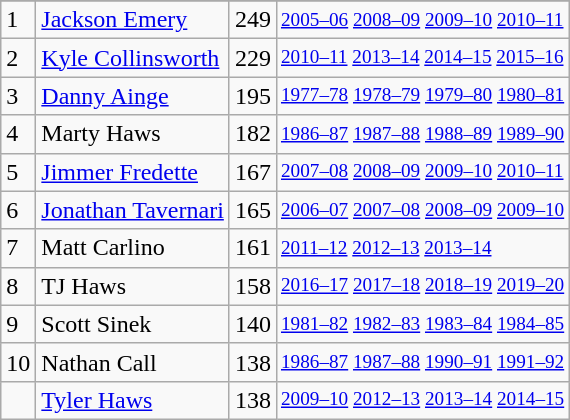<table class="wikitable">
<tr>
</tr>
<tr>
<td>1</td>
<td><a href='#'>Jackson Emery</a></td>
<td>249</td>
<td style="font-size:80%;"><a href='#'>2005–06</a> <a href='#'>2008–09</a> <a href='#'>2009–10</a> <a href='#'>2010–11</a></td>
</tr>
<tr>
<td>2</td>
<td><a href='#'>Kyle Collinsworth</a></td>
<td>229</td>
<td style="font-size:80%;"><a href='#'>2010–11</a> <a href='#'>2013–14</a> <a href='#'>2014–15</a> <a href='#'>2015–16</a></td>
</tr>
<tr>
<td>3</td>
<td><a href='#'>Danny Ainge</a></td>
<td>195</td>
<td style="font-size:80%;"><a href='#'>1977–78</a> <a href='#'>1978–79</a> <a href='#'>1979–80</a> <a href='#'>1980–81</a></td>
</tr>
<tr>
<td>4</td>
<td>Marty Haws</td>
<td>182</td>
<td style="font-size:80%;"><a href='#'>1986–87</a> <a href='#'>1987–88</a> <a href='#'>1988–89</a> <a href='#'>1989–90</a></td>
</tr>
<tr>
<td>5</td>
<td><a href='#'>Jimmer Fredette</a></td>
<td>167</td>
<td style="font-size:80%;"><a href='#'>2007–08</a> <a href='#'>2008–09</a> <a href='#'>2009–10</a> <a href='#'>2010–11</a></td>
</tr>
<tr>
<td>6</td>
<td><a href='#'>Jonathan Tavernari</a></td>
<td>165</td>
<td style="font-size:80%;"><a href='#'>2006–07</a> <a href='#'>2007–08</a> <a href='#'>2008–09</a> <a href='#'>2009–10</a></td>
</tr>
<tr>
<td>7</td>
<td>Matt Carlino</td>
<td>161</td>
<td style="font-size:80%;"><a href='#'>2011–12</a> <a href='#'>2012–13</a> <a href='#'>2013–14</a></td>
</tr>
<tr>
<td>8</td>
<td>TJ Haws</td>
<td>158</td>
<td style="font-size:80%;"><a href='#'>2016–17</a> <a href='#'>2017–18</a> <a href='#'>2018–19</a> <a href='#'>2019–20</a></td>
</tr>
<tr>
<td>9</td>
<td>Scott Sinek</td>
<td>140</td>
<td style="font-size:80%;"><a href='#'>1981–82</a> <a href='#'>1982–83</a> <a href='#'>1983–84</a> <a href='#'>1984–85</a></td>
</tr>
<tr>
<td>10</td>
<td>Nathan Call</td>
<td>138</td>
<td style="font-size:80%;"><a href='#'>1986–87</a> <a href='#'>1987–88</a> <a href='#'>1990–91</a> <a href='#'>1991–92</a></td>
</tr>
<tr>
<td></td>
<td><a href='#'>Tyler Haws</a></td>
<td>138</td>
<td style="font-size:80%;"><a href='#'>2009–10</a> <a href='#'>2012–13</a> <a href='#'>2013–14</a> <a href='#'>2014–15</a></td>
</tr>
</table>
